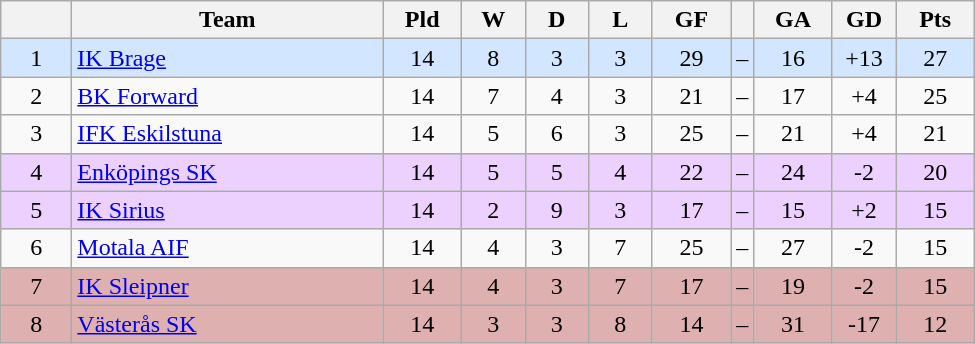<table class="wikitable" style="text-align: center">
<tr>
<th style="width: 40px;"></th>
<th style="width: 200px;">Team</th>
<th style="width: 45px;">Pld</th>
<th style="width: 35px;">W</th>
<th style="width: 35px;">D</th>
<th style="width: 35px;">L</th>
<th style="width: 45px;">GF</th>
<th></th>
<th style="width: 45px;">GA</th>
<th style="width: 35px;">GD</th>
<th style="width: 45px;">Pts</th>
</tr>
<tr style="background: #d2e6ff">
<td>1</td>
<td style="text-align: left;"><a href='#'>IK Brage</a></td>
<td>14</td>
<td>8</td>
<td>3</td>
<td>3</td>
<td>29</td>
<td>–</td>
<td>16</td>
<td>+13</td>
<td>27</td>
</tr>
<tr>
<td>2</td>
<td style="text-align: left;"><a href='#'>BK Forward</a></td>
<td>14</td>
<td>7</td>
<td>4</td>
<td>3</td>
<td>21</td>
<td>–</td>
<td>17</td>
<td>+4</td>
<td>25</td>
</tr>
<tr>
<td>3</td>
<td style="text-align: left;"><a href='#'>IFK Eskilstuna</a></td>
<td>14</td>
<td>5</td>
<td>6</td>
<td>3</td>
<td>25</td>
<td>–</td>
<td>21</td>
<td>+4</td>
<td>21</td>
</tr>
<tr style="background: #ecd1ff">
<td>4</td>
<td style="text-align: left;"><a href='#'>Enköpings SK</a></td>
<td>14</td>
<td>5</td>
<td>5</td>
<td>4</td>
<td>22</td>
<td>–</td>
<td>24</td>
<td>-2</td>
<td>20</td>
</tr>
<tr style="background: #ecd1ff">
<td>5</td>
<td style="text-align: left;"><a href='#'>IK Sirius</a></td>
<td>14</td>
<td>2</td>
<td>9</td>
<td>3</td>
<td>17</td>
<td>–</td>
<td>15</td>
<td>+2</td>
<td>15</td>
</tr>
<tr>
<td>6</td>
<td style="text-align: left;"><a href='#'>Motala AIF</a></td>
<td>14</td>
<td>4</td>
<td>3</td>
<td>7</td>
<td>25</td>
<td>–</td>
<td>27</td>
<td>-2</td>
<td>15</td>
</tr>
<tr style="background: #deb0b0">
<td>7</td>
<td style="text-align: left;"><a href='#'>IK Sleipner</a></td>
<td>14</td>
<td>4</td>
<td>3</td>
<td>7</td>
<td>17</td>
<td>–</td>
<td>19</td>
<td>-2</td>
<td>15</td>
</tr>
<tr style="background: #deb0b0">
<td>8</td>
<td style="text-align: left;"><a href='#'>Västerås SK</a></td>
<td>14</td>
<td>3</td>
<td>3</td>
<td>8</td>
<td>14</td>
<td>–</td>
<td>31</td>
<td>-17</td>
<td>12</td>
</tr>
</table>
